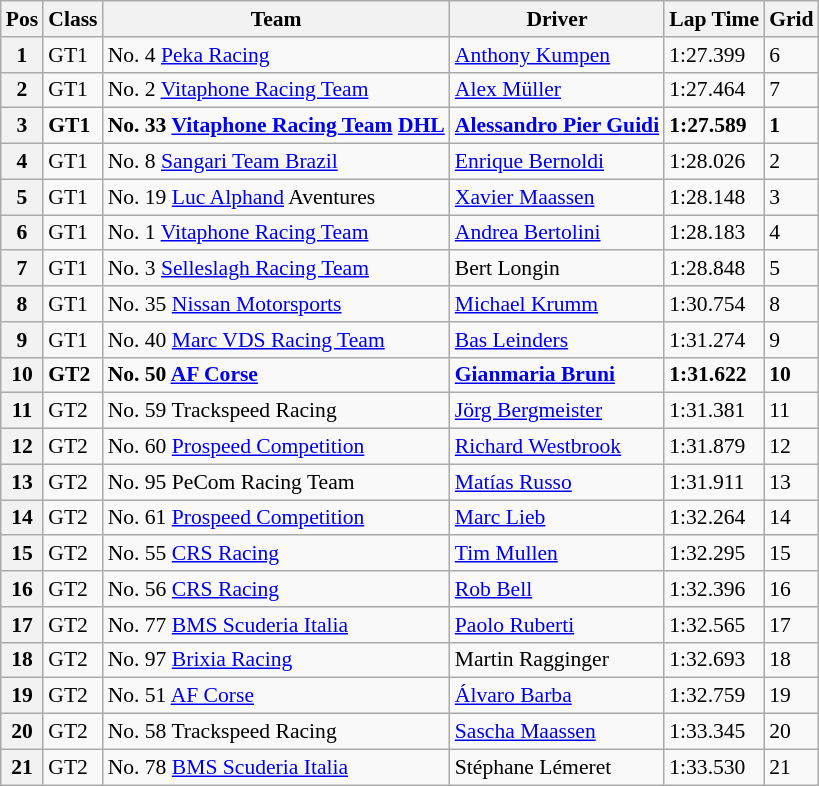<table class="wikitable" style="font-size: 90%;">
<tr>
<th>Pos</th>
<th>Class</th>
<th>Team</th>
<th>Driver</th>
<th>Lap Time</th>
<th>Grid</th>
</tr>
<tr>
<th>1</th>
<td>GT1</td>
<td>No. 4 <a href='#'>Peka Racing</a></td>
<td><a href='#'>Anthony Kumpen</a></td>
<td>1:27.399</td>
<td>6</td>
</tr>
<tr>
<th>2</th>
<td>GT1</td>
<td>No. 2 <a href='#'>Vitaphone Racing Team</a></td>
<td><a href='#'>Alex Müller</a></td>
<td>1:27.464</td>
<td>7</td>
</tr>
<tr style="font-weight:bold">
<th>3</th>
<td>GT1</td>
<td>No. 33 <a href='#'>Vitaphone Racing Team</a> <a href='#'>DHL</a></td>
<td><a href='#'>Alessandro Pier Guidi</a></td>
<td>1:27.589</td>
<td>1</td>
</tr>
<tr>
<th>4</th>
<td>GT1</td>
<td>No. 8 <a href='#'>Sangari Team Brazil</a></td>
<td><a href='#'>Enrique Bernoldi</a></td>
<td>1:28.026</td>
<td>2</td>
</tr>
<tr>
<th>5</th>
<td>GT1</td>
<td>No. 19 <a href='#'>Luc Alphand</a> Aventures</td>
<td><a href='#'>Xavier Maassen</a></td>
<td>1:28.148</td>
<td>3</td>
</tr>
<tr>
<th>6</th>
<td>GT1</td>
<td>No. 1 <a href='#'>Vitaphone Racing Team</a></td>
<td><a href='#'>Andrea Bertolini</a></td>
<td>1:28.183</td>
<td>4</td>
</tr>
<tr>
<th>7</th>
<td>GT1</td>
<td>No. 3 <a href='#'>Selleslagh Racing Team</a></td>
<td>Bert Longin</td>
<td>1:28.848</td>
<td>5</td>
</tr>
<tr>
<th>8</th>
<td>GT1</td>
<td>No. 35 <a href='#'>Nissan Motorsports</a></td>
<td><a href='#'>Michael Krumm</a></td>
<td>1:30.754</td>
<td>8</td>
</tr>
<tr>
<th>9</th>
<td>GT1</td>
<td>No. 40 <a href='#'>Marc VDS Racing Team</a></td>
<td><a href='#'>Bas Leinders</a></td>
<td>1:31.274</td>
<td>9</td>
</tr>
<tr style="font-weight:bold">
<th>10</th>
<td>GT2</td>
<td>No. 50 <a href='#'>AF Corse</a></td>
<td><a href='#'>Gianmaria Bruni</a></td>
<td>1:31.622</td>
<td>10</td>
</tr>
<tr>
<th>11</th>
<td>GT2</td>
<td>No. 59 Trackspeed Racing</td>
<td><a href='#'>Jörg Bergmeister</a></td>
<td>1:31.381</td>
<td>11</td>
</tr>
<tr>
<th>12</th>
<td>GT2</td>
<td>No. 60 <a href='#'>Prospeed Competition</a></td>
<td><a href='#'>Richard Westbrook</a></td>
<td>1:31.879</td>
<td>12</td>
</tr>
<tr>
<th>13</th>
<td>GT2</td>
<td>No. 95 PeCom Racing Team</td>
<td><a href='#'>Matías Russo</a></td>
<td>1:31.911</td>
<td>13</td>
</tr>
<tr>
<th>14</th>
<td>GT2</td>
<td>No. 61 <a href='#'>Prospeed Competition</a></td>
<td><a href='#'>Marc Lieb</a></td>
<td>1:32.264</td>
<td>14</td>
</tr>
<tr>
<th>15</th>
<td>GT2</td>
<td>No. 55 <a href='#'>CRS Racing</a></td>
<td><a href='#'>Tim Mullen</a></td>
<td>1:32.295</td>
<td>15</td>
</tr>
<tr>
<th>16</th>
<td>GT2</td>
<td>No. 56 <a href='#'>CRS Racing</a></td>
<td><a href='#'>Rob Bell</a></td>
<td>1:32.396</td>
<td>16</td>
</tr>
<tr>
<th>17</th>
<td>GT2</td>
<td>No. 77 <a href='#'>BMS Scuderia Italia</a></td>
<td><a href='#'>Paolo Ruberti</a></td>
<td>1:32.565</td>
<td>17</td>
</tr>
<tr>
<th>18</th>
<td>GT2</td>
<td>No. 97 <a href='#'>Brixia Racing</a></td>
<td>Martin Ragginger</td>
<td>1:32.693</td>
<td>18</td>
</tr>
<tr>
<th>19</th>
<td>GT2</td>
<td>No. 51 <a href='#'>AF Corse</a></td>
<td><a href='#'>Álvaro Barba</a></td>
<td>1:32.759</td>
<td>19</td>
</tr>
<tr>
<th>20</th>
<td>GT2</td>
<td>No. 58 Trackspeed Racing</td>
<td><a href='#'>Sascha Maassen</a></td>
<td>1:33.345</td>
<td>20</td>
</tr>
<tr>
<th>21</th>
<td>GT2</td>
<td>No. 78 <a href='#'>BMS Scuderia Italia</a></td>
<td>Stéphane Lémeret</td>
<td>1:33.530</td>
<td>21</td>
</tr>
</table>
